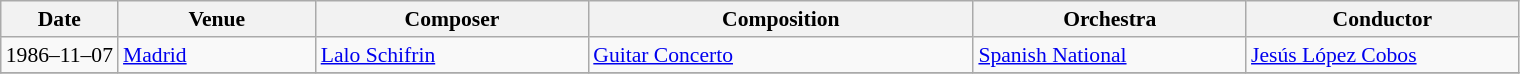<table class="wikitable" style="font-size:90%">
<tr>
<th>Date</th>
<th width=125px>Venue</th>
<th width=175px>Composer</th>
<th width=250px>Composition</th>
<th width=175px>Orchestra</th>
<th width=175px>Conductor</th>
</tr>
<tr>
<td>1986–11–07 </td>
<td><a href='#'>Madrid</a></td>
<td><a href='#'>Lalo Schifrin</a></td>
<td><a href='#'>Guitar Concerto</a></td>
<td><a href='#'>Spanish National</a></td>
<td><a href='#'>Jesús López Cobos</a></td>
</tr>
<tr>
</tr>
</table>
